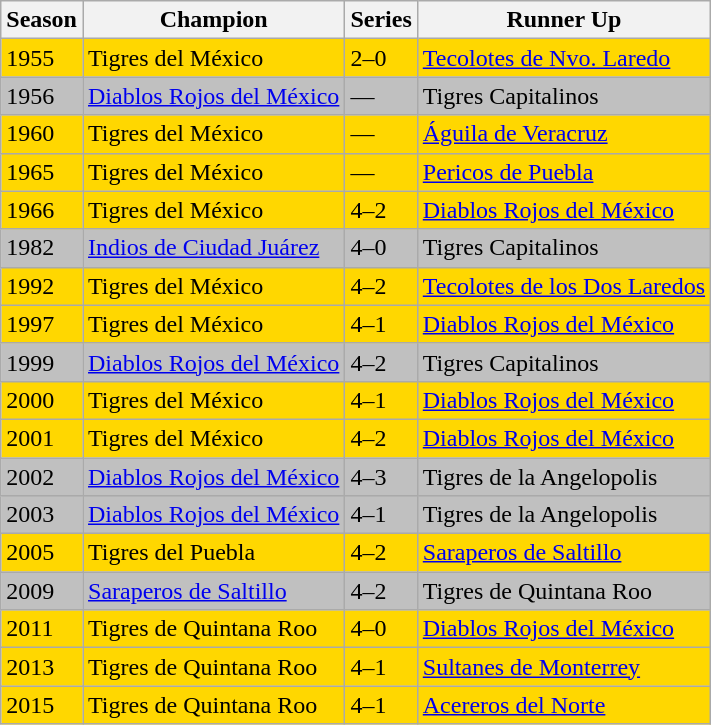<table class="wikitable">
<tr>
<th>Season</th>
<th>Champion</th>
<th>Series</th>
<th>Runner Up</th>
</tr>
<tr bgcolor=gold>
<td>1955</td>
<td>Tigres del México</td>
<td>2–0</td>
<td><a href='#'>Tecolotes de Nvo. Laredo</a></td>
</tr>
<tr bgcolor=silver>
<td>1956</td>
<td><a href='#'>Diablos Rojos del México</a></td>
<td>—</td>
<td>Tigres Capitalinos</td>
</tr>
<tr bgcolor=gold>
<td>1960</td>
<td>Tigres del México</td>
<td>—</td>
<td><a href='#'>Águila de Veracruz</a></td>
</tr>
<tr bgcolor=gold>
<td>1965</td>
<td>Tigres del México</td>
<td>—</td>
<td><a href='#'>Pericos de Puebla</a></td>
</tr>
<tr bgcolor=gold>
<td>1966</td>
<td>Tigres del México</td>
<td>4–2</td>
<td><a href='#'>Diablos Rojos del México</a></td>
</tr>
<tr bgcolor=silver>
<td>1982</td>
<td><a href='#'>Indios de Ciudad Juárez</a></td>
<td>4–0</td>
<td>Tigres Capitalinos</td>
</tr>
<tr bgcolor=gold>
<td>1992</td>
<td>Tigres del México</td>
<td>4–2</td>
<td><a href='#'>Tecolotes de los Dos Laredos</a></td>
</tr>
<tr bgcolor=gold>
<td>1997</td>
<td>Tigres del México</td>
<td>4–1</td>
<td><a href='#'>Diablos Rojos del México</a></td>
</tr>
<tr bgcolor=silver>
<td>1999</td>
<td><a href='#'>Diablos Rojos del México</a></td>
<td>4–2</td>
<td>Tigres Capitalinos</td>
</tr>
<tr bgcolor=gold>
<td>2000</td>
<td>Tigres del México</td>
<td>4–1</td>
<td><a href='#'>Diablos Rojos del México</a></td>
</tr>
<tr bgcolor=gold>
<td>2001</td>
<td>Tigres del México</td>
<td>4–2</td>
<td><a href='#'>Diablos Rojos del México</a></td>
</tr>
<tr bgcolor=silver>
<td>2002</td>
<td><a href='#'>Diablos Rojos del México</a></td>
<td>4–3</td>
<td>Tigres de la Angelopolis</td>
</tr>
<tr bgcolor=silver>
<td>2003</td>
<td><a href='#'>Diablos Rojos del México</a></td>
<td>4–1</td>
<td>Tigres de la Angelopolis</td>
</tr>
<tr bgcolor=gold>
<td>2005</td>
<td>Tigres del Puebla</td>
<td>4–2</td>
<td><a href='#'>Saraperos de Saltillo</a></td>
</tr>
<tr bgcolor=silver>
<td>2009</td>
<td><a href='#'>Saraperos de Saltillo</a></td>
<td>4–2</td>
<td>Tigres de Quintana Roo</td>
</tr>
<tr bgcolor=gold>
<td>2011</td>
<td>Tigres de Quintana Roo</td>
<td>4–0</td>
<td><a href='#'>Diablos Rojos del México</a></td>
</tr>
<tr bgcolor=gold>
<td>2013</td>
<td>Tigres de Quintana Roo</td>
<td>4–1</td>
<td><a href='#'>Sultanes de Monterrey</a></td>
</tr>
<tr bgcolor=gold>
<td>2015</td>
<td>Tigres de Quintana Roo</td>
<td>4–1</td>
<td><a href='#'>Acereros del Norte</a></td>
</tr>
</table>
